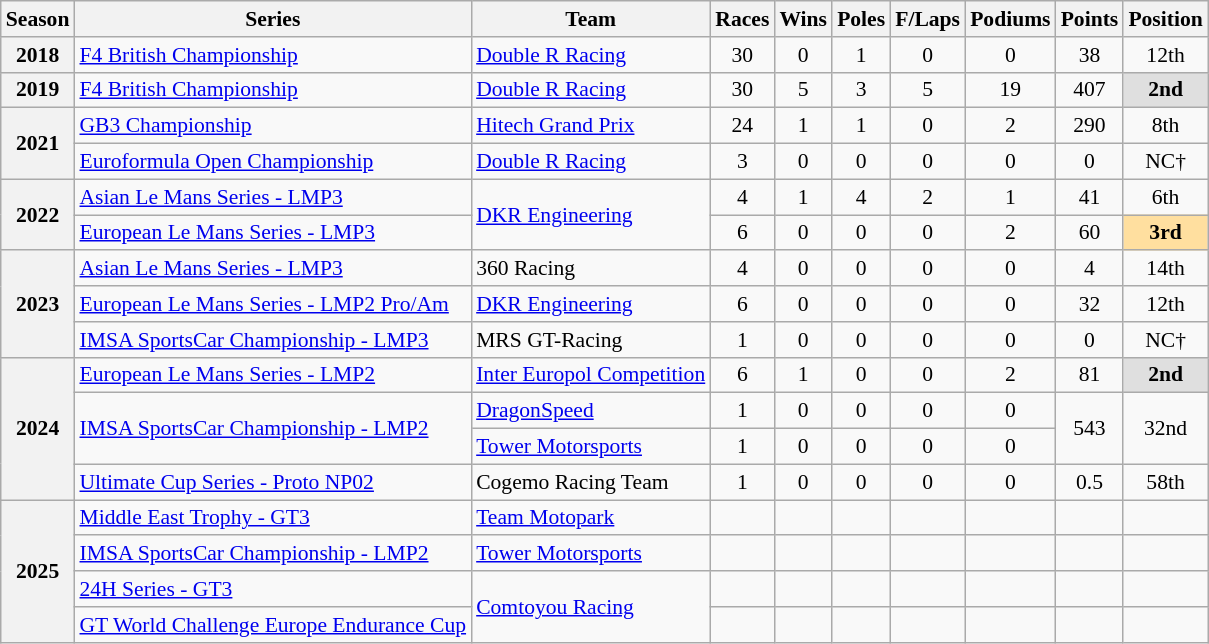<table class="wikitable" style="font-size: 90%; text-align:center">
<tr>
<th>Season</th>
<th>Series</th>
<th>Team</th>
<th>Races</th>
<th>Wins</th>
<th>Poles</th>
<th>F/Laps</th>
<th>Podiums</th>
<th>Points</th>
<th>Position</th>
</tr>
<tr>
<th>2018</th>
<td align=left><a href='#'>F4 British Championship</a></td>
<td align=left><a href='#'>Double R Racing</a></td>
<td>30</td>
<td>0</td>
<td>1</td>
<td>0</td>
<td>0</td>
<td>38</td>
<td>12th</td>
</tr>
<tr>
<th>2019</th>
<td align=left><a href='#'>F4 British Championship</a></td>
<td align=left><a href='#'>Double R Racing</a></td>
<td>30</td>
<td>5</td>
<td>3</td>
<td>5</td>
<td>19</td>
<td>407</td>
<td style="background:#DFDFDF;"><strong>2nd</strong></td>
</tr>
<tr>
<th rowspan="2">2021</th>
<td align=left><a href='#'>GB3 Championship</a></td>
<td align=left><a href='#'>Hitech Grand Prix</a></td>
<td>24</td>
<td>1</td>
<td>1</td>
<td>0</td>
<td>2</td>
<td>290</td>
<td>8th</td>
</tr>
<tr>
<td align=left><a href='#'>Euroformula Open Championship</a></td>
<td align=left><a href='#'>Double R Racing</a></td>
<td>3</td>
<td>0</td>
<td>0</td>
<td>0</td>
<td>0</td>
<td>0</td>
<td>NC†</td>
</tr>
<tr>
<th rowspan="2">2022</th>
<td align=left><a href='#'>Asian Le Mans Series - LMP3</a></td>
<td rowspan="2" align="left"><a href='#'>DKR Engineering</a></td>
<td>4</td>
<td>1</td>
<td>4</td>
<td>2</td>
<td>1</td>
<td>41</td>
<td>6th</td>
</tr>
<tr>
<td align=left><a href='#'>European Le Mans Series - LMP3</a></td>
<td>6</td>
<td>0</td>
<td>0</td>
<td>0</td>
<td>2</td>
<td>60</td>
<td style="background:#FFDF9F;"><strong>3rd</strong></td>
</tr>
<tr>
<th rowspan="3">2023</th>
<td align=left><a href='#'>Asian Le Mans Series - LMP3</a></td>
<td align=left>360 Racing</td>
<td>4</td>
<td>0</td>
<td>0</td>
<td>0</td>
<td>0</td>
<td>4</td>
<td>14th</td>
</tr>
<tr>
<td align="left" nowrap><a href='#'>European Le Mans Series - LMP2 Pro/Am</a></td>
<td align="left"><a href='#'>DKR Engineering</a></td>
<td>6</td>
<td>0</td>
<td>0</td>
<td>0</td>
<td>0</td>
<td>32</td>
<td>12th</td>
</tr>
<tr>
<td align="left"><a href='#'>IMSA SportsCar Championship - LMP3</a></td>
<td align="left">MRS GT-Racing</td>
<td>1</td>
<td>0</td>
<td>0</td>
<td>0</td>
<td>0</td>
<td>0</td>
<td>NC†</td>
</tr>
<tr>
<th rowspan="4">2024</th>
<td align=left><a href='#'>European Le Mans Series - LMP2</a></td>
<td align=left nowrap><a href='#'>Inter Europol Competition</a></td>
<td>6</td>
<td>1</td>
<td>0</td>
<td>0</td>
<td>2</td>
<td>81</td>
<td style="background:#DFDFDF;"><strong>2nd</strong></td>
</tr>
<tr>
<td rowspan="2" align="left"><a href='#'>IMSA SportsCar Championship - LMP2</a></td>
<td align=left><a href='#'>DragonSpeed</a></td>
<td>1</td>
<td>0</td>
<td>0</td>
<td>0</td>
<td>0</td>
<td rowspan="2">543</td>
<td rowspan="2">32nd</td>
</tr>
<tr>
<td align=left><a href='#'>Tower Motorsports</a></td>
<td>1</td>
<td>0</td>
<td>0</td>
<td>0</td>
<td>0</td>
</tr>
<tr>
<td align=left><a href='#'>Ultimate Cup Series - Proto NP02</a></td>
<td align=left>Cogemo Racing Team</td>
<td>1</td>
<td>0</td>
<td>0</td>
<td>0</td>
<td>0</td>
<td>0.5</td>
<td>58th</td>
</tr>
<tr>
<th rowspan="4">2025</th>
<td align=left><a href='#'>Middle East Trophy - GT3</a></td>
<td align=left><a href='#'>Team Motopark</a></td>
<td></td>
<td></td>
<td></td>
<td></td>
<td></td>
<td></td>
<td></td>
</tr>
<tr>
<td align=left><a href='#'>IMSA SportsCar Championship - LMP2</a></td>
<td align=left><a href='#'>Tower Motorsports</a></td>
<td></td>
<td></td>
<td></td>
<td></td>
<td></td>
<td></td>
<td></td>
</tr>
<tr>
<td align=left><a href='#'>24H Series - GT3</a></td>
<td rowspan="2" align="left"><a href='#'>Comtoyou Racing</a></td>
<td></td>
<td></td>
<td></td>
<td></td>
<td></td>
<td></td>
<td></td>
</tr>
<tr>
<td align="left"><a href='#'>GT World Challenge Europe Endurance Cup</a></td>
<td></td>
<td></td>
<td></td>
<td></td>
<td></td>
<td></td>
<td></td>
</tr>
</table>
